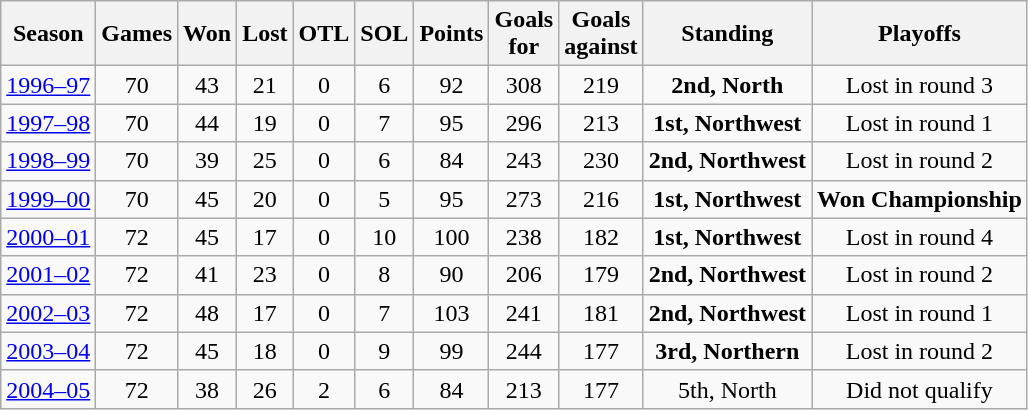<table class="wikitable" style="text-align:center">
<tr>
<th>Season</th>
<th>Games</th>
<th>Won</th>
<th>Lost</th>
<th>OTL</th>
<th>SOL</th>
<th>Points</th>
<th>Goals<br>for</th>
<th>Goals<br>against</th>
<th>Standing</th>
<th>Playoffs</th>
</tr>
<tr>
<td><a href='#'>1996–97</a></td>
<td>70</td>
<td>43</td>
<td>21</td>
<td>0</td>
<td>6</td>
<td>92</td>
<td>308</td>
<td>219</td>
<td><strong>2nd, North</strong></td>
<td>Lost in round 3</td>
</tr>
<tr>
<td><a href='#'>1997–98</a></td>
<td>70</td>
<td>44</td>
<td>19</td>
<td>0</td>
<td>7</td>
<td>95</td>
<td>296</td>
<td>213</td>
<td><strong>1st, Northwest</strong></td>
<td>Lost in round 1</td>
</tr>
<tr>
<td><a href='#'>1998–99</a></td>
<td>70</td>
<td>39</td>
<td>25</td>
<td>0</td>
<td>6</td>
<td>84</td>
<td>243</td>
<td>230</td>
<td><strong>2nd, Northwest</strong></td>
<td>Lost in round 2</td>
</tr>
<tr>
<td><a href='#'>1999–00</a></td>
<td>70</td>
<td>45</td>
<td>20</td>
<td>0</td>
<td>5</td>
<td>95</td>
<td>273</td>
<td>216</td>
<td><strong>1st, Northwest</strong></td>
<td><strong>Won Championship</strong></td>
</tr>
<tr>
<td><a href='#'>2000–01</a></td>
<td>72</td>
<td>45</td>
<td>17</td>
<td>0</td>
<td>10</td>
<td>100</td>
<td>238</td>
<td>182</td>
<td><strong>1st, Northwest</strong></td>
<td>Lost in round 4</td>
</tr>
<tr>
<td><a href='#'>2001–02</a></td>
<td>72</td>
<td>41</td>
<td>23</td>
<td>0</td>
<td>8</td>
<td>90</td>
<td>206</td>
<td>179</td>
<td><strong>2nd, Northwest</strong></td>
<td>Lost in round 2</td>
</tr>
<tr>
<td><a href='#'>2002–03</a></td>
<td>72</td>
<td>48</td>
<td>17</td>
<td>0</td>
<td>7</td>
<td>103</td>
<td>241</td>
<td>181</td>
<td><strong>2nd, Northwest</strong></td>
<td>Lost in round 1</td>
</tr>
<tr>
<td><a href='#'>2003–04</a></td>
<td>72</td>
<td>45</td>
<td>18</td>
<td>0</td>
<td>9</td>
<td>99</td>
<td>244</td>
<td>177</td>
<td><strong>3rd, Northern</strong></td>
<td>Lost in round 2</td>
</tr>
<tr>
<td><a href='#'>2004–05</a></td>
<td>72</td>
<td>38</td>
<td>26</td>
<td>2</td>
<td>6</td>
<td>84</td>
<td>213</td>
<td>177</td>
<td>5th, North</td>
<td>Did not qualify</td>
</tr>
</table>
